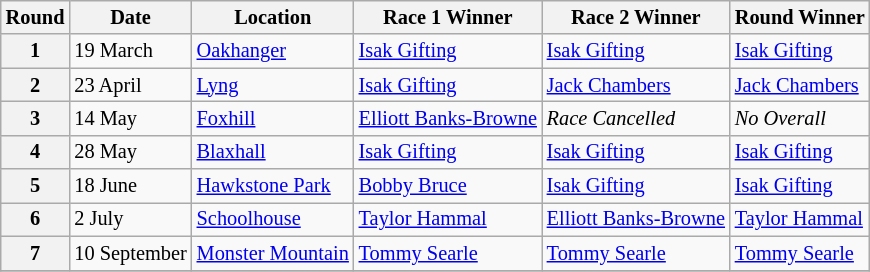<table class="wikitable" style="font-size: 85%;">
<tr>
<th>Round</th>
<th>Date</th>
<th>Location</th>
<th>Race 1 Winner</th>
<th>Race 2 Winner</th>
<th>Round Winner</th>
</tr>
<tr>
<th>1</th>
<td>19 March</td>
<td><a href='#'>Oakhanger</a></td>
<td> <a href='#'>Isak Gifting</a></td>
<td> <a href='#'>Isak Gifting</a></td>
<td> <a href='#'>Isak Gifting</a></td>
</tr>
<tr>
<th>2</th>
<td>23 April</td>
<td><a href='#'>Lyng</a></td>
<td> <a href='#'>Isak Gifting</a></td>
<td> <a href='#'>Jack Chambers</a></td>
<td> <a href='#'>Jack Chambers</a></td>
</tr>
<tr>
<th>3</th>
<td>14 May</td>
<td><a href='#'>Foxhill</a></td>
<td> <a href='#'>Elliott Banks-Browne</a></td>
<td><em>Race Cancelled</em></td>
<td><em>No Overall</em></td>
</tr>
<tr>
<th>4</th>
<td>28 May</td>
<td><a href='#'>Blaxhall</a></td>
<td> <a href='#'>Isak Gifting</a></td>
<td> <a href='#'>Isak Gifting</a></td>
<td> <a href='#'>Isak Gifting</a></td>
</tr>
<tr>
<th>5</th>
<td>18 June</td>
<td><a href='#'>Hawkstone Park</a></td>
<td> <a href='#'>Bobby Bruce</a></td>
<td> <a href='#'>Isak Gifting</a></td>
<td> <a href='#'>Isak Gifting</a></td>
</tr>
<tr>
<th>6</th>
<td>2 July</td>
<td><a href='#'>Schoolhouse</a></td>
<td> <a href='#'>Taylor Hammal</a></td>
<td> <a href='#'>Elliott Banks-Browne</a></td>
<td> <a href='#'>Taylor Hammal</a></td>
</tr>
<tr>
<th>7</th>
<td>10 September</td>
<td><a href='#'>Monster Mountain</a></td>
<td> <a href='#'>Tommy Searle</a></td>
<td> <a href='#'>Tommy Searle</a></td>
<td> <a href='#'>Tommy Searle</a></td>
</tr>
<tr>
</tr>
</table>
